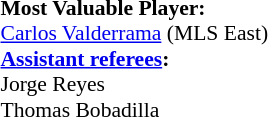<table style="width:50%; font-size:90%;">
<tr>
<td><br><strong>Most Valuable Player:</strong>
<br> <a href='#'>Carlos Valderrama</a> (MLS East)<br><strong><a href='#'>Assistant referees</a>:</strong>
<br>Jorge Reyes
<br>Thomas Bobadilla</td>
</tr>
</table>
